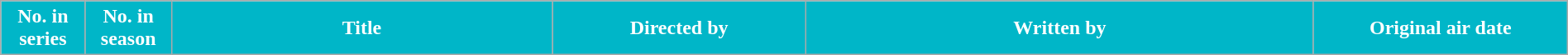<table class="wikitable plainrowheaders" style="width:100%; background:#FFFFFF;">
<tr style="color:#FFFFFF">
<th scope="col" style="background:#00B6C8" width=4%>No. in<br>series</th>
<th scope="col" style="background:#00B6C8" width=4%>No. in<br>season</th>
<th scope="col" style="background:#00B6C8" width=18%>Title</th>
<th scope="col" style="background:#00B6C8" width=12%>Directed by</th>
<th scope="col" style="background:#00B6C8" width=24%>Written by</th>
<th scope="col" style="background:#00B6C8" width=12%>Original air date<br>





</th>
</tr>
</table>
